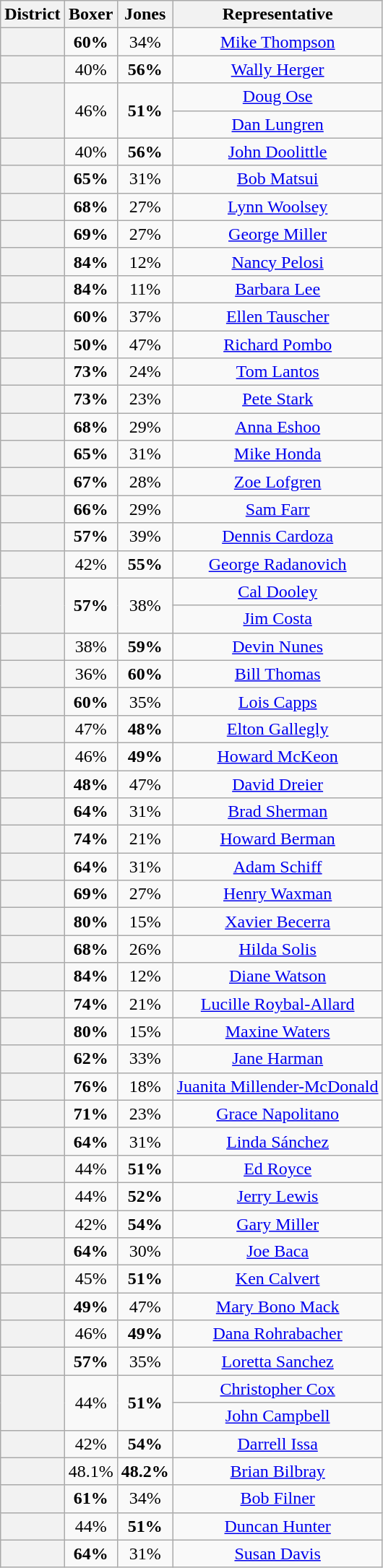<table class=wikitable>
<tr>
<th>District</th>
<th>Boxer</th>
<th>Jones</th>
<th>Representative</th>
</tr>
<tr align=center>
<th></th>
<td><strong>60%</strong></td>
<td>34%</td>
<td><a href='#'>Mike Thompson</a></td>
</tr>
<tr align=center>
<th></th>
<td>40%</td>
<td><strong>56%</strong></td>
<td><a href='#'>Wally Herger</a></td>
</tr>
<tr align=center>
<th rowspan=2 ></th>
<td rowspan=2>46%</td>
<td rowspan=2><strong>51%</strong></td>
<td><a href='#'>Doug Ose</a></td>
</tr>
<tr align=center>
<td><a href='#'>Dan Lungren</a></td>
</tr>
<tr align=center>
<th></th>
<td>40%</td>
<td><strong>56%</strong></td>
<td><a href='#'>John Doolittle</a></td>
</tr>
<tr align=center>
<th></th>
<td><strong>65%</strong></td>
<td>31%</td>
<td><a href='#'>Bob Matsui</a></td>
</tr>
<tr align=center>
<th></th>
<td><strong>68%</strong></td>
<td>27%</td>
<td><a href='#'>Lynn Woolsey</a></td>
</tr>
<tr align=center>
<th></th>
<td><strong>69%</strong></td>
<td>27%</td>
<td><a href='#'>George Miller</a></td>
</tr>
<tr align=center>
<th></th>
<td><strong>84%</strong></td>
<td>12%</td>
<td><a href='#'>Nancy Pelosi</a></td>
</tr>
<tr align=center>
<th></th>
<td><strong>84%</strong></td>
<td>11%</td>
<td><a href='#'>Barbara Lee</a></td>
</tr>
<tr align=center>
<th></th>
<td><strong>60%</strong></td>
<td>37%</td>
<td><a href='#'>Ellen Tauscher</a></td>
</tr>
<tr align=center>
<th></th>
<td><strong>50%</strong></td>
<td>47%</td>
<td><a href='#'>Richard Pombo</a></td>
</tr>
<tr align=center>
<th></th>
<td><strong>73%</strong></td>
<td>24%</td>
<td><a href='#'>Tom Lantos</a></td>
</tr>
<tr align=center>
<th></th>
<td><strong>73%</strong></td>
<td>23%</td>
<td><a href='#'>Pete Stark</a></td>
</tr>
<tr align=center>
<th></th>
<td><strong>68%</strong></td>
<td>29%</td>
<td><a href='#'>Anna Eshoo</a></td>
</tr>
<tr align=center>
<th></th>
<td><strong>65%</strong></td>
<td>31%</td>
<td><a href='#'>Mike Honda</a></td>
</tr>
<tr align=center>
<th></th>
<td><strong>67%</strong></td>
<td>28%</td>
<td><a href='#'>Zoe Lofgren</a></td>
</tr>
<tr align=center>
<th></th>
<td><strong>66%</strong></td>
<td>29%</td>
<td><a href='#'>Sam Farr</a></td>
</tr>
<tr align=center>
<th></th>
<td><strong>57%</strong></td>
<td>39%</td>
<td><a href='#'>Dennis Cardoza</a></td>
</tr>
<tr align=center>
<th></th>
<td>42%</td>
<td><strong>55%</strong></td>
<td><a href='#'>George Radanovich</a></td>
</tr>
<tr align=center>
<th rowspan=2 ></th>
<td rowspan=2><strong>57%</strong></td>
<td rowspan=2>38%</td>
<td><a href='#'>Cal Dooley</a></td>
</tr>
<tr align=center>
<td><a href='#'>Jim Costa</a></td>
</tr>
<tr align=center>
<th></th>
<td>38%</td>
<td><strong>59%</strong></td>
<td><a href='#'>Devin Nunes</a></td>
</tr>
<tr align=center>
<th></th>
<td>36%</td>
<td><strong>60%</strong></td>
<td><a href='#'>Bill Thomas</a></td>
</tr>
<tr align=center>
<th></th>
<td><strong>60%</strong></td>
<td>35%</td>
<td><a href='#'>Lois Capps</a></td>
</tr>
<tr align=center>
<th></th>
<td>47%</td>
<td><strong>48%</strong></td>
<td><a href='#'>Elton Gallegly</a></td>
</tr>
<tr align=center>
<th></th>
<td>46%</td>
<td><strong>49%</strong></td>
<td><a href='#'>Howard McKeon</a></td>
</tr>
<tr align=center>
<th></th>
<td><strong>48%</strong></td>
<td>47%</td>
<td><a href='#'>David Dreier</a></td>
</tr>
<tr align=center>
<th></th>
<td><strong>64%</strong></td>
<td>31%</td>
<td><a href='#'>Brad Sherman</a></td>
</tr>
<tr align=center>
<th></th>
<td><strong>74%</strong></td>
<td>21%</td>
<td><a href='#'>Howard Berman</a></td>
</tr>
<tr align=center>
<th></th>
<td><strong>64%</strong></td>
<td>31%</td>
<td><a href='#'>Adam Schiff</a></td>
</tr>
<tr align=center>
<th></th>
<td><strong>69%</strong></td>
<td>27%</td>
<td><a href='#'>Henry Waxman</a></td>
</tr>
<tr align=center>
<th></th>
<td><strong>80%</strong></td>
<td>15%</td>
<td><a href='#'>Xavier Becerra</a></td>
</tr>
<tr align=center>
<th></th>
<td><strong>68%</strong></td>
<td>26%</td>
<td><a href='#'>Hilda Solis</a></td>
</tr>
<tr align=center>
<th></th>
<td><strong>84%</strong></td>
<td>12%</td>
<td><a href='#'>Diane Watson</a></td>
</tr>
<tr align=center>
<th></th>
<td><strong>74%</strong></td>
<td>21%</td>
<td><a href='#'>Lucille Roybal-Allard</a></td>
</tr>
<tr align=center>
<th></th>
<td><strong>80%</strong></td>
<td>15%</td>
<td><a href='#'>Maxine Waters</a></td>
</tr>
<tr align=center>
<th></th>
<td><strong>62%</strong></td>
<td>33%</td>
<td><a href='#'>Jane Harman</a></td>
</tr>
<tr align=center>
<th></th>
<td><strong>76%</strong></td>
<td>18%</td>
<td><a href='#'>Juanita Millender-McDonald</a></td>
</tr>
<tr align=center>
<th></th>
<td><strong>71%</strong></td>
<td>23%</td>
<td><a href='#'>Grace Napolitano</a></td>
</tr>
<tr align=center>
<th></th>
<td><strong>64%</strong></td>
<td>31%</td>
<td><a href='#'>Linda Sánchez</a></td>
</tr>
<tr align=center>
<th></th>
<td>44%</td>
<td><strong>51%</strong></td>
<td><a href='#'>Ed Royce</a></td>
</tr>
<tr align=center>
<th></th>
<td>44%</td>
<td><strong>52%</strong></td>
<td><a href='#'>Jerry Lewis</a></td>
</tr>
<tr align=center>
<th></th>
<td>42%</td>
<td><strong>54%</strong></td>
<td><a href='#'>Gary Miller</a></td>
</tr>
<tr align=center>
<th></th>
<td><strong>64%</strong></td>
<td>30%</td>
<td><a href='#'>Joe Baca</a></td>
</tr>
<tr align=center>
<th></th>
<td>45%</td>
<td><strong>51%</strong></td>
<td><a href='#'>Ken Calvert</a></td>
</tr>
<tr align=center>
<th></th>
<td><strong>49%</strong></td>
<td>47%</td>
<td><a href='#'>Mary Bono Mack</a></td>
</tr>
<tr align=center>
<th></th>
<td>46%</td>
<td><strong>49%</strong></td>
<td><a href='#'>Dana Rohrabacher</a></td>
</tr>
<tr align=center>
<th></th>
<td><strong>57%</strong></td>
<td>35%</td>
<td><a href='#'>Loretta Sanchez</a></td>
</tr>
<tr align=center>
<th rowspan=2 ></th>
<td rowspan=2>44%</td>
<td rowspan=2><strong>51%</strong></td>
<td><a href='#'>Christopher Cox</a></td>
</tr>
<tr align=center>
<td><a href='#'>John Campbell</a></td>
</tr>
<tr align=center>
<th></th>
<td>42%</td>
<td><strong>54%</strong></td>
<td><a href='#'>Darrell Issa</a></td>
</tr>
<tr align=center>
<th></th>
<td>48.1%</td>
<td><strong>48.2%</strong></td>
<td><a href='#'>Brian Bilbray</a></td>
</tr>
<tr align=center>
<th></th>
<td><strong>61%</strong></td>
<td>34%</td>
<td><a href='#'>Bob Filner</a></td>
</tr>
<tr align=center>
<th></th>
<td>44%</td>
<td><strong>51%</strong></td>
<td><a href='#'>Duncan Hunter</a></td>
</tr>
<tr align=center>
<th></th>
<td><strong>64%</strong></td>
<td>31%</td>
<td><a href='#'>Susan Davis</a></td>
</tr>
</table>
